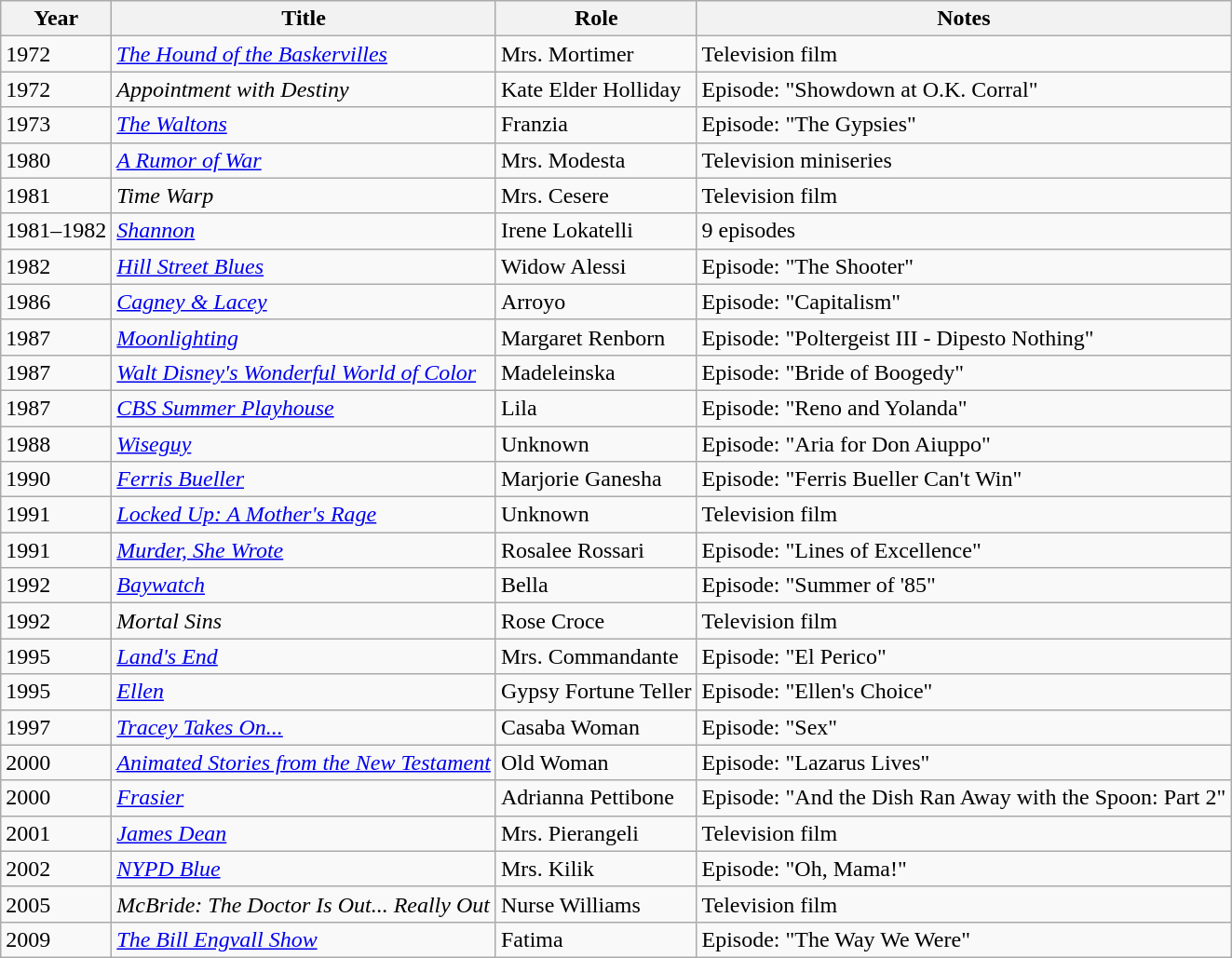<table class="wikitable sortable">
<tr>
<th>Year</th>
<th>Title</th>
<th>Role</th>
<th class="unsortable">Notes</th>
</tr>
<tr>
<td>1972</td>
<td><em><a href='#'>The Hound of the Baskervilles</a></em></td>
<td>Mrs. Mortimer</td>
<td>Television film</td>
</tr>
<tr>
<td>1972</td>
<td><em>Appointment with Destiny</em></td>
<td>Kate Elder Holliday</td>
<td>Episode: "Showdown at O.K. Corral"</td>
</tr>
<tr>
<td>1973</td>
<td><em><a href='#'>The Waltons</a></em></td>
<td>Franzia</td>
<td>Episode: "The Gypsies"</td>
</tr>
<tr>
<td>1980</td>
<td><em><a href='#'>A Rumor of War</a></em></td>
<td>Mrs. Modesta</td>
<td>Television miniseries</td>
</tr>
<tr>
<td>1981</td>
<td><em>Time Warp</em></td>
<td>Mrs. Cesere</td>
<td>Television film</td>
</tr>
<tr>
<td>1981–1982</td>
<td><em><a href='#'>Shannon</a></em></td>
<td>Irene Lokatelli</td>
<td>9 episodes</td>
</tr>
<tr>
<td>1982</td>
<td><em><a href='#'>Hill Street Blues</a></em></td>
<td>Widow Alessi</td>
<td>Episode: "The Shooter"</td>
</tr>
<tr>
<td>1986</td>
<td><em><a href='#'>Cagney & Lacey</a></em></td>
<td>Arroyo</td>
<td>Episode: "Capitalism"</td>
</tr>
<tr>
<td>1987</td>
<td><em><a href='#'>Moonlighting</a></em></td>
<td>Margaret Renborn</td>
<td>Episode: "Poltergeist III - Dipesto Nothing"</td>
</tr>
<tr>
<td>1987</td>
<td><em><a href='#'>Walt Disney's Wonderful World of Color</a></em></td>
<td>Madeleinska</td>
<td>Episode: "Bride of Boogedy"</td>
</tr>
<tr>
<td>1987</td>
<td><em><a href='#'>CBS Summer Playhouse</a></em></td>
<td>Lila</td>
<td>Episode: "Reno and Yolanda"</td>
</tr>
<tr>
<td>1988</td>
<td><em><a href='#'>Wiseguy</a></em></td>
<td>Unknown</td>
<td>Episode: "Aria for Don Aiuppo"</td>
</tr>
<tr>
<td>1990</td>
<td><em><a href='#'>Ferris Bueller</a></em></td>
<td>Marjorie Ganesha</td>
<td>Episode: "Ferris Bueller Can't Win"</td>
</tr>
<tr>
<td>1991</td>
<td><em><a href='#'>Locked Up: A Mother's Rage</a></em></td>
<td>Unknown</td>
<td>Television film</td>
</tr>
<tr>
<td>1991</td>
<td><em><a href='#'>Murder, She Wrote</a></em></td>
<td>Rosalee Rossari</td>
<td>Episode: "Lines of Excellence"</td>
</tr>
<tr>
<td>1992</td>
<td><em><a href='#'>Baywatch</a></em></td>
<td>Bella</td>
<td>Episode: "Summer of '85"</td>
</tr>
<tr>
<td>1992</td>
<td><em>Mortal Sins</em></td>
<td>Rose Croce</td>
<td>Television film</td>
</tr>
<tr>
<td>1995</td>
<td><em><a href='#'>Land's End</a></em></td>
<td>Mrs. Commandante</td>
<td>Episode: "El Perico"</td>
</tr>
<tr>
<td>1995</td>
<td><em><a href='#'>Ellen</a></em></td>
<td>Gypsy Fortune Teller</td>
<td>Episode: "Ellen's Choice"</td>
</tr>
<tr>
<td>1997</td>
<td><em><a href='#'>Tracey Takes On...</a></em></td>
<td>Casaba Woman</td>
<td>Episode: "Sex"</td>
</tr>
<tr>
<td>2000</td>
<td><em><a href='#'>Animated Stories from the New Testament</a></em></td>
<td>Old Woman</td>
<td>Episode: "Lazarus Lives"</td>
</tr>
<tr>
<td>2000</td>
<td><em><a href='#'>Frasier</a></em></td>
<td>Adrianna Pettibone</td>
<td>Episode: "And the Dish Ran Away with the Spoon: Part 2"</td>
</tr>
<tr>
<td>2001</td>
<td><em><a href='#'>James Dean</a></em></td>
<td>Mrs. Pierangeli</td>
<td>Television film</td>
</tr>
<tr>
<td>2002</td>
<td><em><a href='#'>NYPD Blue</a></em></td>
<td>Mrs. Kilik</td>
<td>Episode: "Oh, Mama!"</td>
</tr>
<tr>
<td>2005</td>
<td><em>McBride: The Doctor Is Out... Really Out</em></td>
<td>Nurse Williams</td>
<td>Television film</td>
</tr>
<tr>
<td>2009</td>
<td><em><a href='#'>The Bill Engvall Show</a></em></td>
<td>Fatima</td>
<td>Episode: "The Way We Were"</td>
</tr>
</table>
